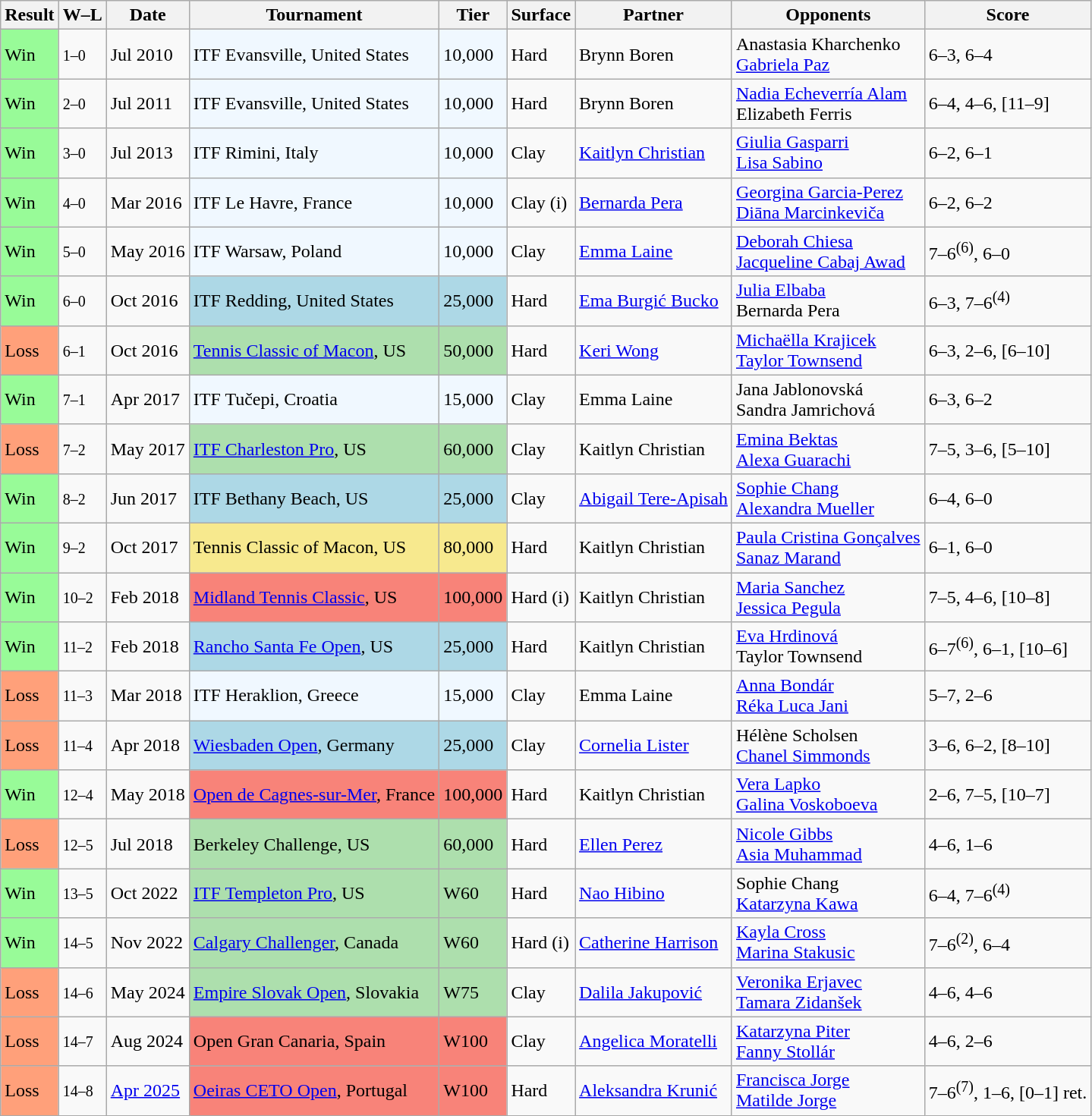<table class="sortable wikitable">
<tr>
<th>Result</th>
<th class="unsortable">W–L</th>
<th>Date</th>
<th>Tournament</th>
<th>Tier</th>
<th>Surface</th>
<th>Partner</th>
<th>Opponents</th>
<th class="unsortable">Score</th>
</tr>
<tr>
<td style="background:#98fb98;">Win</td>
<td><small>1–0</small></td>
<td>Jul 2010</td>
<td style="background:#f0f8ff;">ITF Evansville, United States</td>
<td style="background:#f0f8ff;">10,000</td>
<td>Hard</td>
<td> Brynn Boren</td>
<td> Anastasia Kharchenko <br>  <a href='#'>Gabriela Paz</a></td>
<td>6–3, 6–4</td>
</tr>
<tr>
<td style="background:#98fb98;">Win</td>
<td><small>2–0</small></td>
<td>Jul 2011</td>
<td style="background:#f0f8ff;">ITF Evansville, United States</td>
<td style="background:#f0f8ff;">10,000</td>
<td>Hard</td>
<td> Brynn Boren</td>
<td> <a href='#'>Nadia Echeverría Alam</a> <br>  Elizabeth Ferris</td>
<td>6–4, 4–6, [11–9]</td>
</tr>
<tr>
<td style="background:#98fb98;">Win</td>
<td><small>3–0</small></td>
<td>Jul 2013</td>
<td style="background:#f0f8ff;">ITF Rimini, Italy</td>
<td style="background:#f0f8ff;">10,000</td>
<td>Clay</td>
<td> <a href='#'>Kaitlyn Christian</a></td>
<td> <a href='#'>Giulia Gasparri</a> <br>  <a href='#'>Lisa Sabino</a></td>
<td>6–2, 6–1</td>
</tr>
<tr>
<td style="background:#98fb98;">Win</td>
<td><small>4–0</small></td>
<td>Mar 2016</td>
<td style="background:#f0f8ff;">ITF Le Havre, France</td>
<td style="background:#f0f8ff;">10,000</td>
<td>Clay (i)</td>
<td> <a href='#'>Bernarda Pera</a></td>
<td> <a href='#'>Georgina Garcia-Perez</a> <br>  <a href='#'>Diāna Marcinkeviča</a></td>
<td>6–2, 6–2</td>
</tr>
<tr>
<td style="background:#98fb98;">Win</td>
<td><small>5–0</small></td>
<td>May 2016</td>
<td style="background:#f0f8ff;">ITF Warsaw, Poland</td>
<td style="background:#f0f8ff;">10,000</td>
<td>Clay</td>
<td> <a href='#'>Emma Laine</a></td>
<td> <a href='#'>Deborah Chiesa</a> <br>  <a href='#'>Jacqueline Cabaj Awad</a></td>
<td>7–6<sup>(6)</sup>, 6–0</td>
</tr>
<tr>
<td style="background:#98fb98;">Win</td>
<td><small>6–0</small></td>
<td>Oct 2016</td>
<td style="background:lightblue;">ITF Redding, United States</td>
<td style="background:lightblue;">25,000</td>
<td>Hard</td>
<td> <a href='#'>Ema Burgić Bucko</a></td>
<td> <a href='#'>Julia Elbaba</a> <br>  Bernarda Pera</td>
<td>6–3, 7–6<sup>(4)</sup></td>
</tr>
<tr>
<td style="background:#ffa07a;">Loss</td>
<td><small>6–1</small></td>
<td>Oct 2016</td>
<td style="background:#addfad;"><a href='#'>Tennis Classic of Macon</a>, US</td>
<td style="background:#addfad;">50,000</td>
<td>Hard</td>
<td> <a href='#'>Keri Wong</a></td>
<td> <a href='#'>Michaëlla Krajicek</a> <br>  <a href='#'>Taylor Townsend</a></td>
<td>6–3, 2–6, [6–10]</td>
</tr>
<tr>
<td style="background:#98fb98;">Win</td>
<td><small>7–1</small></td>
<td>Apr 2017</td>
<td style="background:#f0f8ff;">ITF Tučepi, Croatia</td>
<td style="background:#f0f8ff;">15,000</td>
<td>Clay</td>
<td> Emma Laine</td>
<td> Jana Jablonovská <br>  Sandra Jamrichová</td>
<td>6–3, 6–2</td>
</tr>
<tr>
<td bgcolor="FFA07A">Loss</td>
<td><small>7–2</small></td>
<td>May 2017</td>
<td style="background:#addfad;"><a href='#'>ITF Charleston Pro</a>, US</td>
<td style="background:#addfad;">60,000</td>
<td>Clay</td>
<td> Kaitlyn Christian</td>
<td> <a href='#'>Emina Bektas</a> <br>   <a href='#'>Alexa Guarachi</a></td>
<td>7–5, 3–6, [5–10]</td>
</tr>
<tr>
<td style="background:#98fb98;">Win</td>
<td><small>8–2</small></td>
<td>Jun 2017</td>
<td style="background:lightblue;">ITF Bethany Beach, US</td>
<td style="background:lightblue;">25,000</td>
<td>Clay</td>
<td> <a href='#'>Abigail Tere-Apisah</a></td>
<td> <a href='#'>Sophie Chang</a> <br>  <a href='#'>Alexandra Mueller</a></td>
<td>6–4, 6–0</td>
</tr>
<tr>
<td style="background:#98fb98;">Win</td>
<td><small>9–2</small></td>
<td>Oct 2017</td>
<td style="background:#f7e98e;">Tennis Classic of Macon, US</td>
<td style="background:#f7e98e;">80,000</td>
<td>Hard</td>
<td> Kaitlyn Christian</td>
<td> <a href='#'>Paula Cristina Gonçalves</a> <br>  <a href='#'>Sanaz Marand</a></td>
<td>6–1, 6–0</td>
</tr>
<tr>
<td style="background:#98FB98;">Win</td>
<td><small>10–2</small></td>
<td>Feb 2018</td>
<td style="background:#f88379;"><a href='#'>Midland Tennis Classic</a>, US</td>
<td style="background:#f88379;">100,000</td>
<td>Hard (i)</td>
<td> Kaitlyn Christian</td>
<td> <a href='#'>Maria Sanchez</a> <br>  <a href='#'>Jessica Pegula</a></td>
<td>7–5, 4–6, [10–8]</td>
</tr>
<tr>
<td style="background:#98FB98;">Win</td>
<td><small>11–2</small></td>
<td>Feb 2018</td>
<td style="background:lightblue;"><a href='#'>Rancho Santa Fe Open</a>, US</td>
<td style="background:lightblue;">25,000</td>
<td>Hard</td>
<td> Kaitlyn Christian</td>
<td> <a href='#'>Eva Hrdinová</a> <br>  Taylor Townsend</td>
<td>6–7<sup>(6)</sup>, 6–1, [10–6]</td>
</tr>
<tr>
<td style="background:#ffa07a;">Loss</td>
<td><small>11–3</small></td>
<td>Mar 2018</td>
<td style="background:#f0f8ff;">ITF Heraklion, Greece</td>
<td style="background:#f0f8ff;">15,000</td>
<td>Clay</td>
<td> Emma Laine</td>
<td> <a href='#'>Anna Bondár</a> <br>  <a href='#'>Réka Luca Jani</a></td>
<td>5–7, 2–6</td>
</tr>
<tr>
<td style="background:#ffa07a;">Loss</td>
<td><small>11–4</small></td>
<td>Apr 2018</td>
<td style="background:lightblue;"><a href='#'>Wiesbaden Open</a>, Germany</td>
<td style="background:lightblue;">25,000</td>
<td>Clay</td>
<td> <a href='#'>Cornelia Lister</a></td>
<td> Hélène Scholsen <br>  <a href='#'>Chanel Simmonds</a></td>
<td>3–6, 6–2, [8–10]</td>
</tr>
<tr>
<td style="background:#98FB98;">Win</td>
<td><small>12–4</small></td>
<td>May 2018</td>
<td style="background:#f88379;"><a href='#'>Open de Cagnes-sur-Mer</a>, France</td>
<td style="background:#f88379;">100,000</td>
<td>Hard</td>
<td> Kaitlyn Christian</td>
<td> <a href='#'>Vera Lapko</a> <br>  <a href='#'>Galina Voskoboeva</a></td>
<td>2–6, 7–5, [10–7]</td>
</tr>
<tr>
<td style="background:#ffa07a;">Loss</td>
<td><small>12–5</small></td>
<td>Jul 2018</td>
<td style="background:#addfad;">Berkeley Challenge, US</td>
<td style="background:#addfad;">60,000</td>
<td>Hard</td>
<td> <a href='#'>Ellen Perez</a></td>
<td> <a href='#'>Nicole Gibbs</a> <br>  <a href='#'>Asia Muhammad</a></td>
<td>4–6, 1–6</td>
</tr>
<tr>
<td style="background:#98FB98;">Win</td>
<td><small>13–5</small></td>
<td>Oct 2022</td>
<td style="background:#addfad;"><a href='#'>ITF Templeton Pro</a>, US</td>
<td style="background:#addfad;">W60</td>
<td>Hard</td>
<td> <a href='#'>Nao Hibino</a></td>
<td> Sophie Chang <br>  <a href='#'>Katarzyna Kawa</a></td>
<td>6–4, 7–6<sup>(4)</sup></td>
</tr>
<tr>
<td style="background:#98FB98;">Win</td>
<td><small>14–5</small></td>
<td>Nov 2022</td>
<td style="background:#addfad;"><a href='#'>Calgary Challenger</a>, Canada</td>
<td style="background:#addfad;">W60</td>
<td>Hard (i)</td>
<td> <a href='#'>Catherine Harrison</a></td>
<td> <a href='#'>Kayla Cross</a> <br>  <a href='#'>Marina Stakusic</a></td>
<td>7–6<sup>(2)</sup>, 6–4</td>
</tr>
<tr>
<td style="background:#ffa07a;">Loss</td>
<td><small>14–6</small></td>
<td>May 2024</td>
<td style="background:#addfad;"><a href='#'>Empire Slovak Open</a>, Slovakia</td>
<td style="background:#addfad;">W75</td>
<td>Clay</td>
<td> <a href='#'>Dalila Jakupović</a></td>
<td> <a href='#'>Veronika Erjavec</a> <br>  <a href='#'>Tamara Zidanšek</a></td>
<td>4–6, 4–6</td>
</tr>
<tr>
<td style="background:#ffa07a;">Loss</td>
<td><small>14–7</small></td>
<td>Aug 2024</td>
<td style="background:#f88379;">Open Gran Canaria, Spain</td>
<td style="background:#f88379;">W100</td>
<td>Clay</td>
<td> <a href='#'>Angelica Moratelli</a></td>
<td> <a href='#'>Katarzyna Piter</a> <br>  <a href='#'>Fanny Stollár</a></td>
<td>4–6, 2–6</td>
</tr>
<tr>
<td style="background:#ffa07a;">Loss</td>
<td><small>14–8</small></td>
<td><a href='#'>Apr 2025</a></td>
<td style="background:#f88379;"><a href='#'>Oeiras CETO Open</a>, Portugal</td>
<td style="background:#f88379;">W100</td>
<td>Hard</td>
<td> <a href='#'>Aleksandra Krunić</a></td>
<td> <a href='#'>Francisca Jorge</a> <br>  <a href='#'>Matilde Jorge</a></td>
<td>7–6<sup>(7)</sup>, 1–6, [0–1] ret.</td>
</tr>
</table>
